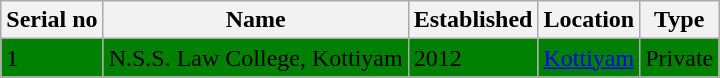<table class="wikitable sortable">
<tr>
<th>Serial no</th>
<th>Name</th>
<th>Established</th>
<th>Location</th>
<th>Type</th>
</tr>
<tr style="background:green;"|>
<td>1</td>
<td>N.S.S. Law College, Kottiyam</td>
<td>2012</td>
<td><a href='#'>Kottiyam</a></td>
<td>Private</td>
</tr>
</table>
